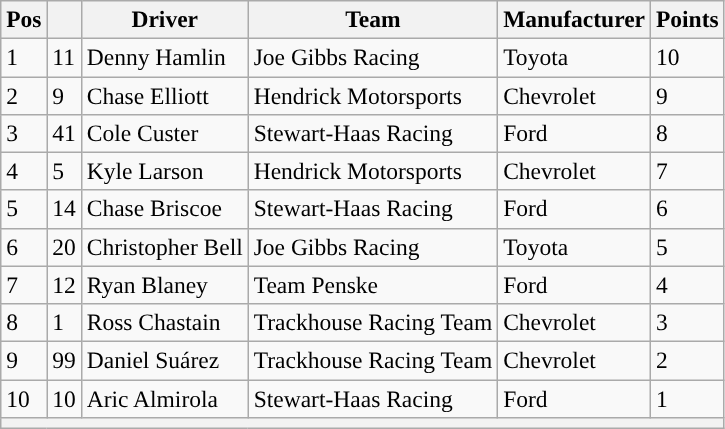<table class="wikitable" style="font-size:98%">
<tr>
<th>Pos</th>
<th></th>
<th>Driver</th>
<th>Team</th>
<th>Manufacturer</th>
<th>Points</th>
</tr>
<tr>
<td>1</td>
<td>11</td>
<td>Denny Hamlin</td>
<td>Joe Gibbs Racing</td>
<td>Toyota</td>
<td>10</td>
</tr>
<tr>
<td>2</td>
<td>9</td>
<td>Chase Elliott</td>
<td>Hendrick Motorsports</td>
<td>Chevrolet</td>
<td>9</td>
</tr>
<tr>
<td>3</td>
<td>41</td>
<td>Cole Custer</td>
<td>Stewart-Haas Racing</td>
<td>Ford</td>
<td>8</td>
</tr>
<tr>
<td>4</td>
<td>5</td>
<td>Kyle Larson</td>
<td>Hendrick Motorsports</td>
<td>Chevrolet</td>
<td>7</td>
</tr>
<tr>
<td>5</td>
<td>14</td>
<td>Chase Briscoe</td>
<td>Stewart-Haas Racing</td>
<td>Ford</td>
<td>6</td>
</tr>
<tr>
<td>6</td>
<td>20</td>
<td>Christopher Bell</td>
<td>Joe Gibbs Racing</td>
<td>Toyota</td>
<td>5</td>
</tr>
<tr>
<td>7</td>
<td>12</td>
<td>Ryan Blaney</td>
<td>Team Penske</td>
<td>Ford</td>
<td>4</td>
</tr>
<tr>
<td>8</td>
<td>1</td>
<td>Ross Chastain</td>
<td>Trackhouse Racing Team</td>
<td>Chevrolet</td>
<td>3</td>
</tr>
<tr>
<td>9</td>
<td>99</td>
<td>Daniel Suárez</td>
<td>Trackhouse Racing Team</td>
<td>Chevrolet</td>
<td>2</td>
</tr>
<tr>
<td>10</td>
<td>10</td>
<td>Aric Almirola</td>
<td>Stewart-Haas Racing</td>
<td>Ford</td>
<td>1</td>
</tr>
<tr>
<th colspan="6"></th>
</tr>
</table>
